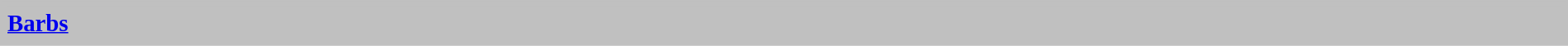<table cellspacing="4" width="100%" style="border:1px solid #C0C0C0; background:silver">
<tr>
<td height="25px" style="font-size:120%; text-align:left; background:silver"><strong><a href='#'>Barbs</a></strong></td>
</tr>
</table>
